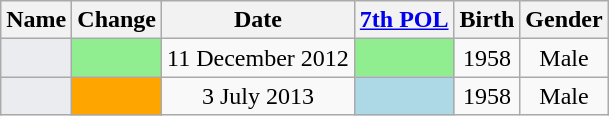<table class="wikitable sortable" style=text-align:center>
<tr>
<th>Name</th>
<th unsortable>Change</th>
<th unsortable>Date</th>
<th unsortable><a href='#'>7th POL</a></th>
<th>Birth</th>
<th>Gender</th>
</tr>
<tr>
<td bgcolor = #EAECF0></td>
<td bgcolor = LightGreen></td>
<td>11 December 2012</td>
<td bgcolor = LightGreen></td>
<td>1958</td>
<td>Male</td>
</tr>
<tr>
<td bgcolor = #EAECF0></td>
<td bgcolor = Orange></td>
<td>3 July 2013</td>
<td bgcolor = LightBlue></td>
<td>1958</td>
<td>Male</td>
</tr>
</table>
